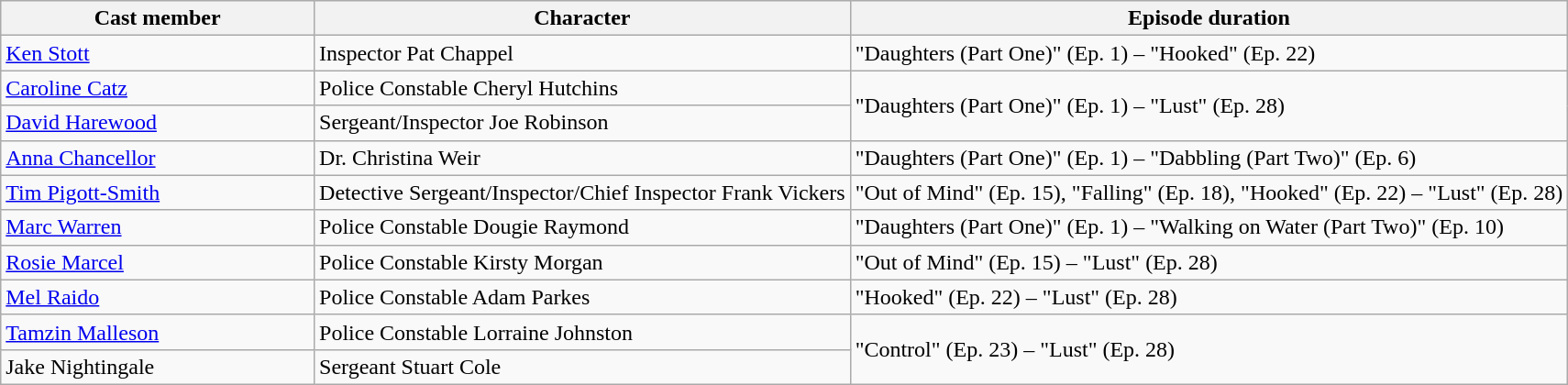<table class="wikitable">
<tr>
<th width="20%">Cast member</th>
<th>Character</th>
<th>Episode duration</th>
</tr>
<tr>
<td><a href='#'>Ken Stott</a></td>
<td>Inspector Pat Chappel</td>
<td>"Daughters (Part One)" (Ep. 1) – "Hooked" (Ep. 22)</td>
</tr>
<tr>
<td><a href='#'>Caroline Catz</a></td>
<td>Police Constable Cheryl Hutchins</td>
<td rowspan="2">"Daughters (Part One)" (Ep. 1) – "Lust" (Ep. 28)</td>
</tr>
<tr>
<td><a href='#'>David Harewood</a></td>
<td>Sergeant/Inspector Joe Robinson</td>
</tr>
<tr>
<td><a href='#'>Anna Chancellor</a></td>
<td>Dr. Christina Weir</td>
<td>"Daughters (Part One)" (Ep. 1)  – "Dabbling (Part Two)" (Ep. 6)</td>
</tr>
<tr>
<td><a href='#'>Tim Pigott-Smith</a></td>
<td>Detective Sergeant/Inspector/Chief Inspector Frank Vickers</td>
<td>"Out of Mind" (Ep. 15), "Falling" (Ep. 18), "Hooked" (Ep. 22) – "Lust" (Ep. 28)</td>
</tr>
<tr>
<td><a href='#'>Marc Warren</a></td>
<td>Police Constable Dougie Raymond</td>
<td>"Daughters (Part One)" (Ep. 1) – "Walking on Water (Part Two)" (Ep. 10)</td>
</tr>
<tr>
<td><a href='#'>Rosie Marcel</a></td>
<td>Police Constable Kirsty Morgan</td>
<td>"Out of Mind" (Ep. 15) – "Lust" (Ep. 28)</td>
</tr>
<tr>
<td><a href='#'>Mel Raido</a></td>
<td>Police Constable Adam Parkes</td>
<td>"Hooked" (Ep. 22) – "Lust" (Ep. 28)</td>
</tr>
<tr>
<td><a href='#'>Tamzin Malleson</a></td>
<td>Police Constable Lorraine Johnston</td>
<td rowspan=2>"Control" (Ep. 23) – "Lust" (Ep. 28)</td>
</tr>
<tr>
<td>Jake Nightingale</td>
<td>Sergeant Stuart Cole</td>
</tr>
</table>
